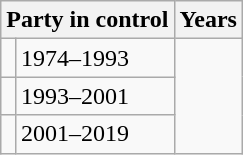<table class="wikitable">
<tr>
<th colspan="2">Party in control</th>
<th>Years</th>
</tr>
<tr>
<td></td>
<td>1974–1993</td>
</tr>
<tr>
<td></td>
<td>1993–2001</td>
</tr>
<tr>
<td></td>
<td>2001–2019</td>
</tr>
</table>
